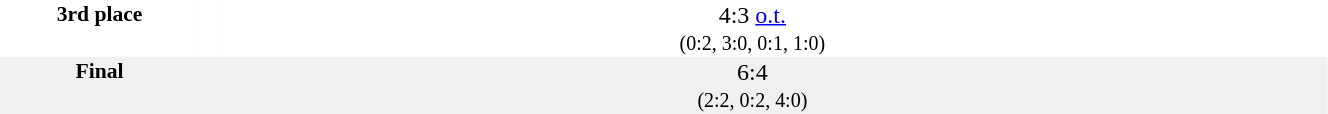<table style="width: 70%; background: #F0F0F0;" cellspacing="0">
<tr style="background: #FFFFFF;" valign="top">
<td align="center" width="15%" style="font-size:90%;"><strong>3rd place</strong></td>
<td align="right"></td>
<td align="center">4:3 <a href='#'>o.t.</a><br><small>(0:2, 3:0, 0:1, 1:0)</small></td>
<td align="left"></td>
<td style="font-size:85%;"></td>
</tr>
<tr valign="top">
<td align="center" style="font-size:90%;"><strong>Final</strong></td>
<td align="right"></td>
<td align="center">6:4<br><small>(2:2, 0:2, 4:0)</small></td>
<td align="left"></td>
<td style="font-size:85%;"></td>
</tr>
</table>
